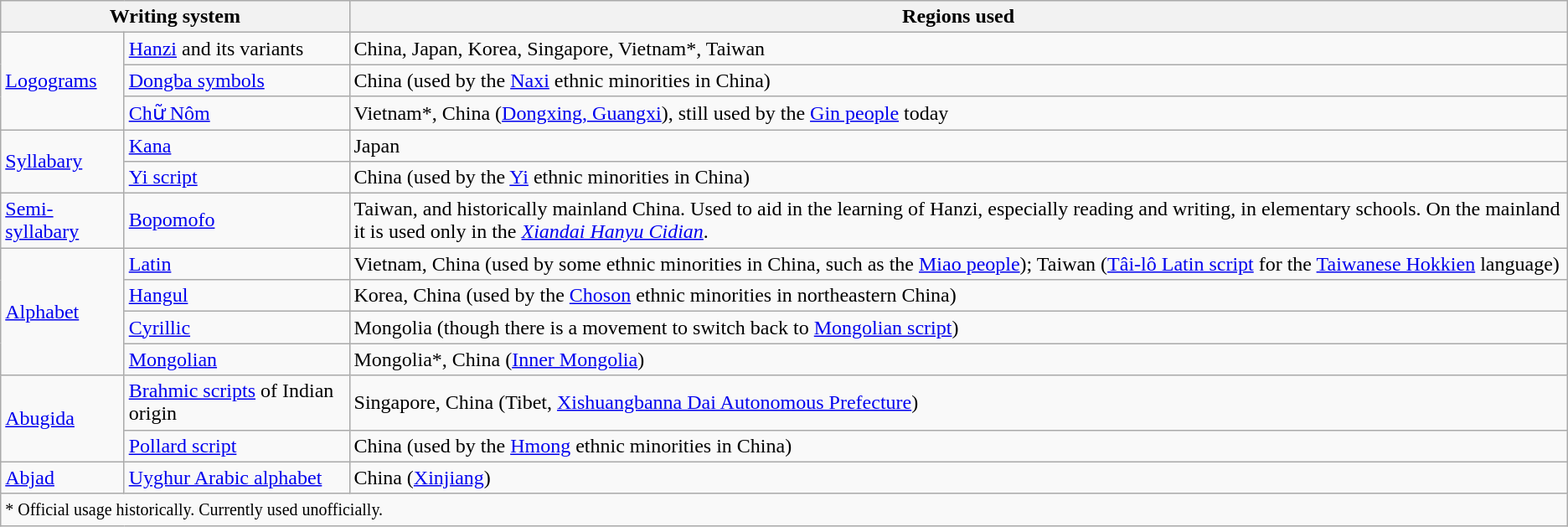<table class="wikitable mw-collapsible">
<tr>
<th colspan="2">Writing system</th>
<th>Regions used</th>
</tr>
<tr>
<td rowspan="3"><a href='#'>Logograms</a></td>
<td><a href='#'>Hanzi</a> and its variants</td>
<td>China, Japan, Korea, Singapore, Vietnam*, Taiwan</td>
</tr>
<tr>
<td><a href='#'>Dongba symbols</a></td>
<td>China (used by the <a href='#'>Naxi</a> ethnic minorities in China)</td>
</tr>
<tr>
<td><a href='#'>Chữ Nôm</a></td>
<td>Vietnam*, China (<a href='#'>Dongxing, Guangxi</a>), still used by the <a href='#'>Gin people</a> today</td>
</tr>
<tr>
<td rowspan="2"><a href='#'>Syllabary</a></td>
<td><a href='#'>Kana</a></td>
<td>Japan</td>
</tr>
<tr>
<td><a href='#'>Yi script</a></td>
<td>China (used by the <a href='#'>Yi</a> ethnic minorities in China)</td>
</tr>
<tr>
<td><a href='#'>Semi-syllabary</a></td>
<td><a href='#'>Bopomofo</a></td>
<td>Taiwan, and historically mainland China. Used to aid in the learning of Hanzi, especially reading and writing, in elementary schools. On the mainland it is used only in the <em><a href='#'>Xiandai Hanyu Cidian</a></em>.</td>
</tr>
<tr>
<td rowspan="4"><a href='#'>Alphabet</a></td>
<td><a href='#'>Latin</a></td>
<td>Vietnam, China (used by some ethnic minorities in China, such as the <a href='#'>Miao people</a>); Taiwan (<a href='#'>Tâi-lô Latin script</a> for the <a href='#'>Taiwanese Hokkien</a> language)</td>
</tr>
<tr>
<td><a href='#'>Hangul</a></td>
<td>Korea, China (used by the <a href='#'>Choson</a> ethnic minorities in northeastern China)</td>
</tr>
<tr>
<td><a href='#'>Cyrillic</a></td>
<td>Mongolia (though there is a movement to switch back to <a href='#'>Mongolian script</a>)</td>
</tr>
<tr>
<td><a href='#'>Mongolian</a></td>
<td>Mongolia*, China (<a href='#'>Inner Mongolia</a>)</td>
</tr>
<tr>
<td rowspan="2"><a href='#'>Abugida</a></td>
<td><a href='#'>Brahmic scripts</a> of Indian origin</td>
<td>Singapore, China (Tibet, <a href='#'>Xishuangbanna Dai Autonomous Prefecture</a>)</td>
</tr>
<tr>
<td><a href='#'>Pollard script</a></td>
<td>China (used by the <a href='#'>Hmong</a> ethnic minorities in China)</td>
</tr>
<tr>
<td><a href='#'>Abjad</a></td>
<td><a href='#'>Uyghur Arabic alphabet</a></td>
<td>China (<a href='#'>Xinjiang</a>)</td>
</tr>
<tr>
<td colspan="3"><small>* Official usage historically. Currently used unofficially.</small></td>
</tr>
</table>
